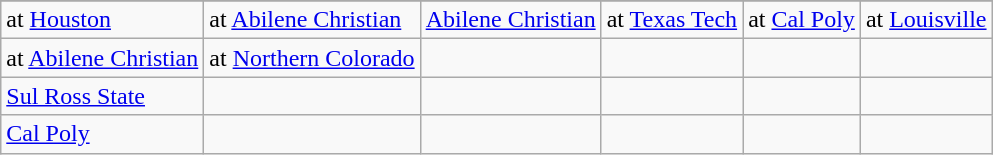<table class="wikitable">
<tr>
</tr>
<tr>
<td>at <a href='#'>Houston</a></td>
<td>at <a href='#'>Abilene Christian</a></td>
<td><a href='#'>Abilene Christian</a></td>
<td>at <a href='#'>Texas Tech</a></td>
<td>at <a href='#'>Cal Poly</a></td>
<td>at <a href='#'>Louisville</a></td>
</tr>
<tr>
<td>at <a href='#'>Abilene Christian</a></td>
<td>at <a href='#'>Northern Colorado</a></td>
<td></td>
<td></td>
<td></td>
<td></td>
</tr>
<tr>
<td><a href='#'>Sul Ross State</a></td>
<td></td>
<td></td>
<td></td>
<td></td>
<td></td>
</tr>
<tr>
<td><a href='#'>Cal Poly</a></td>
<td></td>
<td></td>
<td></td>
<td></td>
<td></td>
</tr>
</table>
